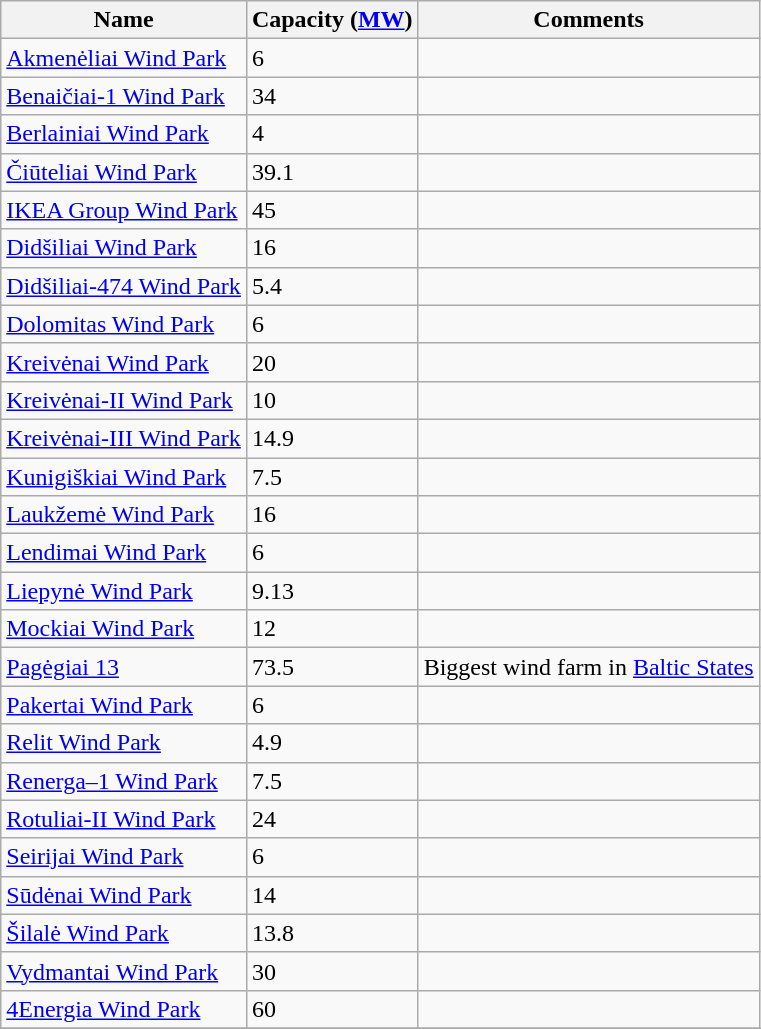<table class="wikitable sortable">
<tr>
<th>Name</th>
<th>Capacity (<a href='#'>MW</a>)</th>
<th>Comments</th>
</tr>
<tr>
<td><a href='#'>Akmenėliai Wind Park</a></td>
<td>6</td>
<td></td>
</tr>
<tr>
<td><a href='#'>Benaičiai-1 Wind Park</a></td>
<td>34</td>
<td></td>
</tr>
<tr>
<td><a href='#'>Berlainiai Wind Park</a></td>
<td>4</td>
<td></td>
</tr>
<tr>
<td><a href='#'>Čiūteliai Wind Park</a></td>
<td>39.1</td>
<td></td>
</tr>
<tr>
<td><a href='#'>IKEA Group Wind Park</a></td>
<td>45</td>
<td></td>
</tr>
<tr>
<td><a href='#'>Didšiliai Wind Park</a></td>
<td>16</td>
<td></td>
</tr>
<tr>
<td><a href='#'>Didšiliai-474 Wind Park</a></td>
<td>5.4</td>
<td></td>
</tr>
<tr>
<td><a href='#'>Dolomitas Wind Park</a></td>
<td>6</td>
<td></td>
</tr>
<tr>
<td><a href='#'>Kreivėnai Wind Park</a></td>
<td>20</td>
<td></td>
</tr>
<tr>
<td><a href='#'>Kreivėnai-II Wind Park</a></td>
<td>10</td>
<td></td>
</tr>
<tr>
<td><a href='#'>Kreivėnai-III Wind Park</a></td>
<td>14.9</td>
<td></td>
</tr>
<tr>
<td><a href='#'>Kunigiškiai Wind Park</a></td>
<td>7.5</td>
<td></td>
</tr>
<tr>
<td><a href='#'>Laukžemė Wind Park</a></td>
<td>16</td>
<td></td>
</tr>
<tr>
<td><a href='#'>Lendimai Wind Park</a></td>
<td>6</td>
<td></td>
</tr>
<tr>
<td><a href='#'>Liepynė Wind Park</a></td>
<td>9.13</td>
<td></td>
</tr>
<tr>
<td><a href='#'>Mockiai Wind Park</a></td>
<td>12</td>
<td></td>
</tr>
<tr>
<td><a href='#'>Pagėgiai 13</a></td>
<td>73.5</td>
<td>Biggest wind farm in <a href='#'>Baltic States</a></td>
</tr>
<tr>
<td><a href='#'>Pakertai Wind Park</a></td>
<td>6</td>
<td></td>
</tr>
<tr>
<td><a href='#'>Relit Wind Park</a></td>
<td>4.9</td>
<td></td>
</tr>
<tr>
<td><a href='#'>Renerga–1 Wind Park</a></td>
<td>7.5</td>
<td></td>
</tr>
<tr>
<td><a href='#'>Rotuliai-II Wind Park</a></td>
<td>24</td>
<td></td>
</tr>
<tr>
<td><a href='#'>Seirijai Wind Park</a></td>
<td>6</td>
<td></td>
</tr>
<tr>
<td><a href='#'>Sūdėnai Wind Park</a></td>
<td>14</td>
<td></td>
</tr>
<tr>
<td><a href='#'>Šilalė Wind Park</a></td>
<td>13.8</td>
<td></td>
</tr>
<tr>
<td><a href='#'>Vydmantai Wind Park</a></td>
<td>30</td>
<td></td>
</tr>
<tr>
<td><a href='#'>4Energia Wind Park</a></td>
<td>60</td>
<td></td>
</tr>
<tr>
</tr>
</table>
